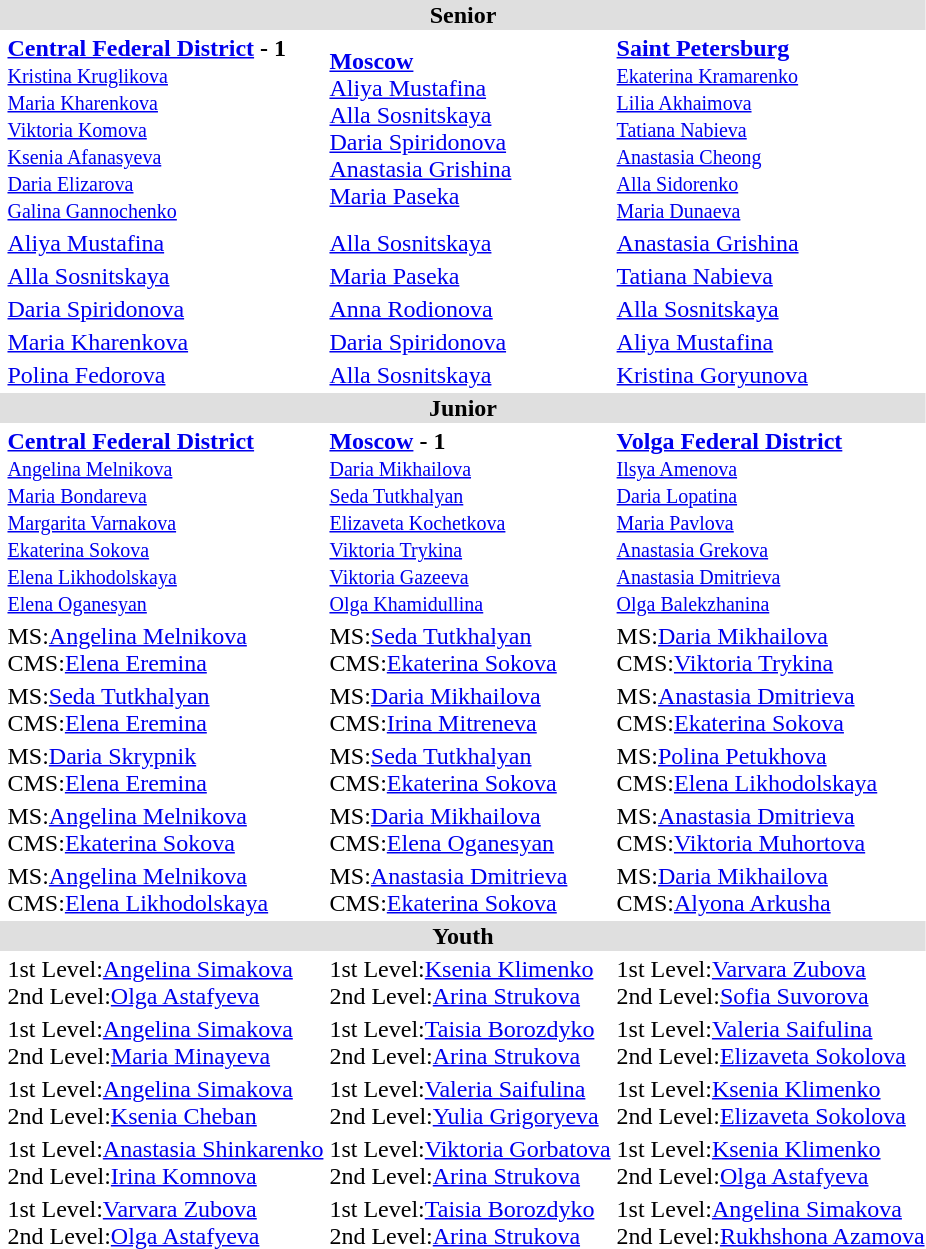<table>
<tr bgcolor="DFDFDF">
<td colspan="5" align="center"><strong>Senior</strong></td>
</tr>
<tr>
<td><br></td>
<td><strong><a href='#'>Central Federal District</a> - 1</strong><br><small><a href='#'>Kristina Kruglikova</a><br><a href='#'>Maria Kharenkova</a><br><a href='#'>Viktoria Komova</a><br><a href='#'>Ksenia Afanasyeva</a><br><a href='#'>Daria Elizarova</a><br><a href='#'>Galina Gannochenko</a></small></td>
<td><strong><a href='#'>Moscow</a></strong><br><a href='#'>Aliya Mustafina</a><br><a href='#'>Alla Sosnitskaya</a><br><a href='#'>Daria Spiridonova</a><br><a href='#'>Anastasia Grishina</a><br><a href='#'>Maria Paseka</a><br></td>
<td><strong><a href='#'>Saint Petersburg</a></strong><br><small><a href='#'>Ekaterina Kramarenko</a><br><a href='#'>Lilia Akhaimova</a><br><a href='#'>Tatiana Nabieva</a><br><a href='#'>Anastasia Cheong</a><br><a href='#'>Alla Sidorenko</a><br><a href='#'>Maria Dunaeva</a></small></td>
</tr>
<tr>
<td><br></td>
<td><a href='#'>Aliya Mustafina</a></td>
<td><a href='#'>Alla Sosnitskaya</a></td>
<td><a href='#'>Anastasia Grishina</a></td>
</tr>
<tr>
<td><br></td>
<td><a href='#'>Alla Sosnitskaya</a></td>
<td><a href='#'>Maria Paseka</a></td>
<td><a href='#'>Tatiana Nabieva</a></td>
</tr>
<tr>
<td><br></td>
<td><a href='#'>Daria Spiridonova</a></td>
<td><a href='#'>Anna Rodionova</a></td>
<td><a href='#'>Alla Sosnitskaya</a></td>
</tr>
<tr>
<td><br></td>
<td><a href='#'>Maria Kharenkova</a></td>
<td><a href='#'>Daria Spiridonova</a></td>
<td><a href='#'>Aliya Mustafina</a></td>
</tr>
<tr>
<td><br></td>
<td><a href='#'>Polina Fedorova</a></td>
<td><a href='#'>Alla Sosnitskaya</a></td>
<td><a href='#'>Kristina Goryunova</a></td>
</tr>
<tr bgcolor="DFDFDF">
<td colspan="5" align="center"><strong>Junior</strong></td>
</tr>
<tr>
<td><br></td>
<td><strong><a href='#'>Central Federal District</a></strong><br><small><a href='#'>Angelina Melnikova</a><br><a href='#'>Maria Bondareva</a><br><a href='#'>Margarita Varnakova</a><br><a href='#'>Ekaterina Sokova</a><br><a href='#'>Elena Likhodolskaya</a><br><a href='#'>Elena Oganesyan</a></small></td>
<td><strong><a href='#'>Moscow</a> - 1</strong><br><small><a href='#'>Daria Mikhailova</a><br><a href='#'>Seda Tutkhalyan</a><br><a href='#'>Elizaveta Kochetkova</a><br><a href='#'>Viktoria Trykina</a><br><a href='#'>Viktoria Gazeeva</a><br><a href='#'>Olga Khamidullina</a></small></td>
<td><strong><a href='#'>Volga Federal District</a></strong><br><small><a href='#'>Ilsya Amenova</a><br><a href='#'>Daria Lopatina</a><br><a href='#'>Maria Pavlova</a><br><a href='#'>Anastasia Grekova</a><br><a href='#'>Anastasia Dmitrieva</a><br><a href='#'>Olga Balekzhanina</a></small></td>
</tr>
<tr>
<td><br></td>
<td>MS:<a href='#'>Angelina Melnikova</a><br> CMS:<a href='#'>Elena Eremina</a></td>
<td>MS:<a href='#'>Seda Tutkhalyan</a><br> CMS:<a href='#'>Ekaterina Sokova</a></td>
<td>MS:<a href='#'>Daria Mikhailova</a><br> CMS:<a href='#'>Viktoria Trykina</a></td>
</tr>
<tr>
<td><br></td>
<td>MS:<a href='#'>Seda Tutkhalyan</a><br> CMS:<a href='#'>Elena Eremina</a></td>
<td>MS:<a href='#'>Daria Mikhailova</a><br> CMS:<a href='#'>Irina Mitreneva</a></td>
<td>MS:<a href='#'>Anastasia Dmitrieva</a><br> CMS:<a href='#'>Ekaterina Sokova</a></td>
</tr>
<tr>
<td><br></td>
<td>MS:<a href='#'>Daria Skrypnik</a><br> CMS:<a href='#'>Elena Eremina</a></td>
<td>MS:<a href='#'>Seda Tutkhalyan</a><br> CMS:<a href='#'>Ekaterina Sokova</a></td>
<td>MS:<a href='#'>Polina Petukhova</a><br> CMS:<a href='#'>Elena Likhodolskaya</a></td>
</tr>
<tr>
<td><br></td>
<td>MS:<a href='#'>Angelina Melnikova</a><br> CMS:<a href='#'>Ekaterina Sokova</a></td>
<td>MS:<a href='#'>Daria Mikhailova</a><br> CMS:<a href='#'>Elena Oganesyan</a></td>
<td>MS:<a href='#'>Anastasia Dmitrieva</a><br> CMS:<a href='#'>Viktoria Muhortova</a></td>
</tr>
<tr>
<td><br></td>
<td>MS:<a href='#'>Angelina Melnikova</a><br> CMS:<a href='#'>Elena Likhodolskaya</a></td>
<td>MS:<a href='#'>Anastasia Dmitrieva</a><br> CMS:<a href='#'>Ekaterina Sokova</a></td>
<td>MS:<a href='#'>Daria Mikhailova</a><br> CMS:<a href='#'>Alyona Arkusha</a></td>
</tr>
<tr bgcolor="DFDFDF">
<td colspan="4" align="center"><strong>Youth</strong></td>
</tr>
<tr>
<td><br></td>
<td>1st Level:<a href='#'>Angelina Simakova</a><br> 2nd Level:<a href='#'>Olga Astafyeva</a></td>
<td>1st Level:<a href='#'>Ksenia Klimenko</a><br> 2nd Level:<a href='#'>Arina Strukova</a></td>
<td>1st Level:<a href='#'>Varvara Zubova</a><br> 2nd Level:<a href='#'>Sofia Suvorova</a></td>
</tr>
<tr>
<td><br></td>
<td>1st Level:<a href='#'>Angelina Simakova</a><br> 2nd Level:<a href='#'>Maria Minayeva</a></td>
<td>1st Level:<a href='#'>Taisia Borozdyko</a><br> 2nd Level:<a href='#'>Arina Strukova</a></td>
<td>1st Level:<a href='#'>Valeria Saifulina</a><br> 2nd Level:<a href='#'>Elizaveta Sokolova</a></td>
</tr>
<tr>
<td><br></td>
<td>1st Level:<a href='#'>Angelina Simakova</a><br> 2nd Level:<a href='#'>Ksenia Cheban</a></td>
<td>1st Level:<a href='#'>Valeria Saifulina</a><br> 2nd Level:<a href='#'>Yulia Grigoryeva</a></td>
<td>1st Level:<a href='#'>Ksenia Klimenko</a><br> 2nd Level:<a href='#'>Elizaveta Sokolova</a></td>
</tr>
<tr>
<td><br></td>
<td>1st Level:<a href='#'>Anastasia Shinkarenko</a><br> 2nd Level:<a href='#'>Irina Komnova</a></td>
<td>1st Level:<a href='#'>Viktoria Gorbatova</a><br> 2nd Level:<a href='#'>Arina Strukova</a></td>
<td>1st Level:<a href='#'>Ksenia Klimenko</a><br> 2nd Level:<a href='#'>Olga Astafyeva</a></td>
</tr>
<tr>
<td><br></td>
<td>1st Level:<a href='#'>Varvara Zubova</a><br> 2nd Level:<a href='#'>Olga Astafyeva</a></td>
<td>1st Level:<a href='#'>Taisia Borozdyko</a><br> 2nd Level:<a href='#'>Arina Strukova</a></td>
<td>1st Level:<a href='#'>Angelina Simakova</a><br> 2nd Level:<a href='#'>Rukhshona Azamova</a></td>
</tr>
</table>
